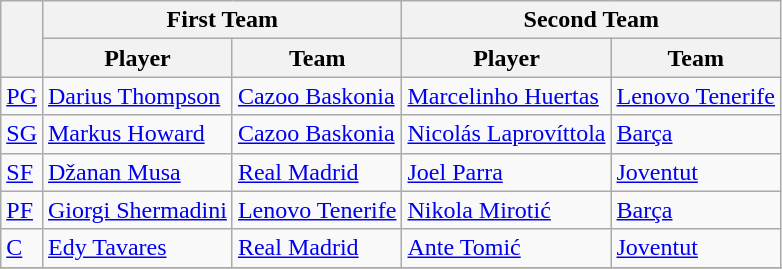<table class="wikitable">
<tr>
<th rowspan="2"></th>
<th colspan="2">First Team</th>
<th colspan="2">Second Team</th>
</tr>
<tr>
<th style="text-align:center;">Player</th>
<th style="text-align:center;">Team</th>
<th style="text-align:center;">Player</th>
<th style="text-align:center;">Team</th>
</tr>
<tr>
<td style="text-align:left;"><a href='#'>PG</a></td>
<td> <a href='#'>Darius Thompson</a></td>
<td><a href='#'>Cazoo Baskonia</a></td>
<td> <a href='#'>Marcelinho Huertas</a></td>
<td><a href='#'>Lenovo Tenerife</a></td>
</tr>
<tr>
<td style="text-align:left;"><a href='#'>SG</a></td>
<td> <a href='#'>Markus Howard</a></td>
<td><a href='#'>Cazoo Baskonia</a></td>
<td> <a href='#'>Nicolás Laprovíttola</a></td>
<td><a href='#'>Barça</a></td>
</tr>
<tr>
<td style="text-align:left;"><a href='#'>SF</a></td>
<td> <a href='#'>Džanan Musa</a></td>
<td><a href='#'>Real Madrid</a></td>
<td> <a href='#'>Joel Parra</a></td>
<td><a href='#'>Joventut</a></td>
</tr>
<tr>
<td style="text-align:left;"><a href='#'>PF</a></td>
<td> <a href='#'>Giorgi Shermadini</a></td>
<td><a href='#'>Lenovo Tenerife</a></td>
<td> <a href='#'>Nikola Mirotić</a></td>
<td><a href='#'>Barça</a></td>
</tr>
<tr>
<td style="text-align:left;"><a href='#'>C</a></td>
<td> <a href='#'>Edy Tavares</a></td>
<td><a href='#'>Real Madrid</a></td>
<td> <a href='#'>Ante Tomić</a></td>
<td><a href='#'>Joventut</a></td>
</tr>
<tr>
</tr>
</table>
